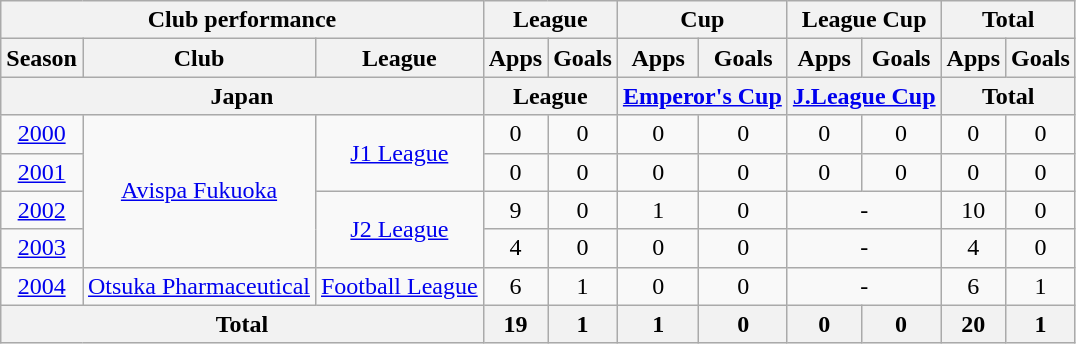<table class="wikitable" style="text-align:center;">
<tr>
<th colspan=3>Club performance</th>
<th colspan=2>League</th>
<th colspan=2>Cup</th>
<th colspan=2>League Cup</th>
<th colspan=2>Total</th>
</tr>
<tr>
<th>Season</th>
<th>Club</th>
<th>League</th>
<th>Apps</th>
<th>Goals</th>
<th>Apps</th>
<th>Goals</th>
<th>Apps</th>
<th>Goals</th>
<th>Apps</th>
<th>Goals</th>
</tr>
<tr>
<th colspan=3>Japan</th>
<th colspan=2>League</th>
<th colspan=2><a href='#'>Emperor's Cup</a></th>
<th colspan=2><a href='#'>J.League Cup</a></th>
<th colspan=2>Total</th>
</tr>
<tr>
<td><a href='#'>2000</a></td>
<td rowspan="4"><a href='#'>Avispa Fukuoka</a></td>
<td rowspan="2"><a href='#'>J1 League</a></td>
<td>0</td>
<td>0</td>
<td>0</td>
<td>0</td>
<td>0</td>
<td>0</td>
<td>0</td>
<td>0</td>
</tr>
<tr>
<td><a href='#'>2001</a></td>
<td>0</td>
<td>0</td>
<td>0</td>
<td>0</td>
<td>0</td>
<td>0</td>
<td>0</td>
<td>0</td>
</tr>
<tr>
<td><a href='#'>2002</a></td>
<td rowspan="2"><a href='#'>J2 League</a></td>
<td>9</td>
<td>0</td>
<td>1</td>
<td>0</td>
<td colspan="2">-</td>
<td>10</td>
<td>0</td>
</tr>
<tr>
<td><a href='#'>2003</a></td>
<td>4</td>
<td>0</td>
<td>0</td>
<td>0</td>
<td colspan="2">-</td>
<td>4</td>
<td>0</td>
</tr>
<tr>
<td><a href='#'>2004</a></td>
<td><a href='#'>Otsuka Pharmaceutical</a></td>
<td><a href='#'>Football League</a></td>
<td>6</td>
<td>1</td>
<td>0</td>
<td>0</td>
<td colspan="2">-</td>
<td>6</td>
<td>1</td>
</tr>
<tr>
<th colspan=3>Total</th>
<th>19</th>
<th>1</th>
<th>1</th>
<th>0</th>
<th>0</th>
<th>0</th>
<th>20</th>
<th>1</th>
</tr>
</table>
